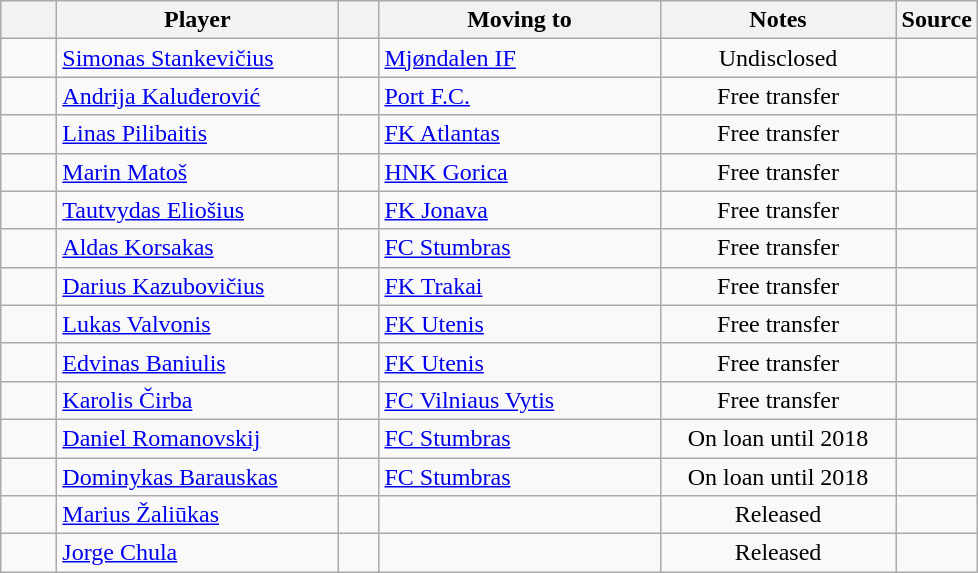<table class="wikitable sortable">
<tr>
<th style="width:30px;"></th>
<th style="width:180px;">Player</th>
<th style="width:20px;"></th>
<th style="width:180px;">Moving to</th>
<th style="width:150px;" class="unsortable">Notes</th>
<th style="width:20px;" class="unsortable">Source</th>
</tr>
<tr>
<td align=center></td>
<td> <a href='#'>Simonas Stankevičius</a></td>
<td align=center></td>
<td> <a href='#'>Mjøndalen IF</a></td>
<td align=center>Undisclosed</td>
<td align=center></td>
</tr>
<tr>
<td align=center></td>
<td> <a href='#'>Andrija Kaluđerović</a></td>
<td align=center></td>
<td> <a href='#'>Port F.C.</a></td>
<td align=center>Free transfer</td>
<td align=center></td>
</tr>
<tr>
<td align=center></td>
<td> <a href='#'>Linas Pilibaitis</a></td>
<td align=center></td>
<td> <a href='#'>FK Atlantas</a></td>
<td align=center>Free transfer</td>
<td align=center></td>
</tr>
<tr>
<td align=center></td>
<td> <a href='#'>Marin Matoš</a></td>
<td align=center></td>
<td> <a href='#'>HNK Gorica</a></td>
<td align=center>Free transfer</td>
<td align=center></td>
</tr>
<tr>
<td align=center></td>
<td> <a href='#'>Tautvydas Eliošius</a></td>
<td align=center></td>
<td> <a href='#'>FK Jonava</a></td>
<td align=center>Free transfer</td>
<td align=center></td>
</tr>
<tr>
<td align=center></td>
<td> <a href='#'>Aldas Korsakas</a></td>
<td align=center></td>
<td> <a href='#'>FC Stumbras</a></td>
<td align=center>Free transfer</td>
<td align=center></td>
</tr>
<tr>
<td align=center></td>
<td> <a href='#'>Darius Kazubovičius</a></td>
<td align=center></td>
<td> <a href='#'>FK Trakai</a></td>
<td align=center>Free transfer</td>
<td align=center></td>
</tr>
<tr>
<td align=center></td>
<td> <a href='#'>Lukas Valvonis</a></td>
<td align=center></td>
<td> <a href='#'>FK Utenis</a></td>
<td align=center>Free transfer</td>
<td align=center></td>
</tr>
<tr>
<td align=center></td>
<td> <a href='#'>Edvinas Baniulis</a></td>
<td align=center></td>
<td> <a href='#'>FK Utenis</a></td>
<td align=center>Free transfer</td>
<td align=center></td>
</tr>
<tr>
<td align=center></td>
<td> <a href='#'>Karolis Čirba</a></td>
<td align=center></td>
<td> <a href='#'>FC Vilniaus Vytis</a></td>
<td align=center>Free transfer</td>
<td align=center></td>
</tr>
<tr>
<td align=center></td>
<td> <a href='#'>Daniel Romanovskij</a></td>
<td align=center></td>
<td> <a href='#'>FC Stumbras</a></td>
<td align=center>On loan until 2018</td>
<td align=center></td>
</tr>
<tr>
<td align=center></td>
<td> <a href='#'>Dominykas Barauskas</a></td>
<td align=center></td>
<td> <a href='#'>FC Stumbras</a></td>
<td align=center>On loan until 2018</td>
<td align=center></td>
</tr>
<tr>
<td align=center></td>
<td> <a href='#'>Marius Žaliūkas</a></td>
<td align=center></td>
<td></td>
<td align=center>Released</td>
<td align=center></td>
</tr>
<tr>
<td align=center></td>
<td> <a href='#'>Jorge Chula</a></td>
<td align=center></td>
<td></td>
<td align=center>Released</td>
<td align=center></td>
</tr>
</table>
